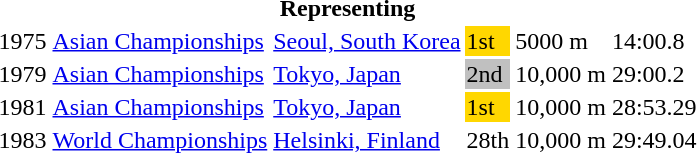<table>
<tr>
<th colspan="6">Representing </th>
</tr>
<tr>
<td>1975</td>
<td><a href='#'>Asian Championships</a></td>
<td><a href='#'>Seoul, South Korea</a></td>
<td bgcolor="gold">1st</td>
<td>5000 m</td>
<td>14:00.8</td>
</tr>
<tr>
<td>1979</td>
<td><a href='#'>Asian Championships</a></td>
<td><a href='#'>Tokyo, Japan</a></td>
<td bgcolor="silver">2nd</td>
<td>10,000 m</td>
<td>29:00.2</td>
</tr>
<tr>
<td>1981</td>
<td><a href='#'>Asian Championships</a></td>
<td><a href='#'>Tokyo, Japan</a></td>
<td bgcolor="gold">1st</td>
<td>10,000 m</td>
<td>28:53.29</td>
</tr>
<tr>
<td>1983</td>
<td><a href='#'>World Championships</a></td>
<td><a href='#'>Helsinki, Finland</a></td>
<td>28th</td>
<td>10,000 m</td>
<td>29:49.04</td>
</tr>
</table>
